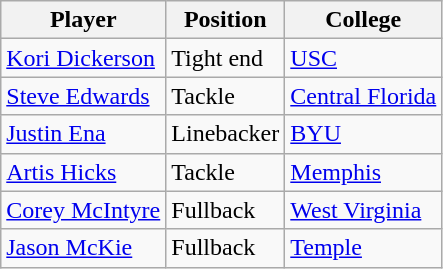<table class="wikitable">
<tr>
<th>Player</th>
<th>Position</th>
<th>College</th>
</tr>
<tr>
<td><a href='#'>Kori Dickerson</a></td>
<td>Tight end</td>
<td><a href='#'>USC</a></td>
</tr>
<tr>
<td><a href='#'>Steve Edwards</a></td>
<td>Tackle</td>
<td><a href='#'>Central Florida</a></td>
</tr>
<tr>
<td><a href='#'>Justin Ena</a></td>
<td>Linebacker</td>
<td><a href='#'>BYU</a></td>
</tr>
<tr>
<td><a href='#'>Artis Hicks</a></td>
<td>Tackle</td>
<td><a href='#'>Memphis</a></td>
</tr>
<tr>
<td><a href='#'>Corey McIntyre</a></td>
<td>Fullback</td>
<td><a href='#'>West Virginia</a></td>
</tr>
<tr>
<td><a href='#'>Jason McKie</a></td>
<td>Fullback</td>
<td><a href='#'>Temple</a></td>
</tr>
</table>
